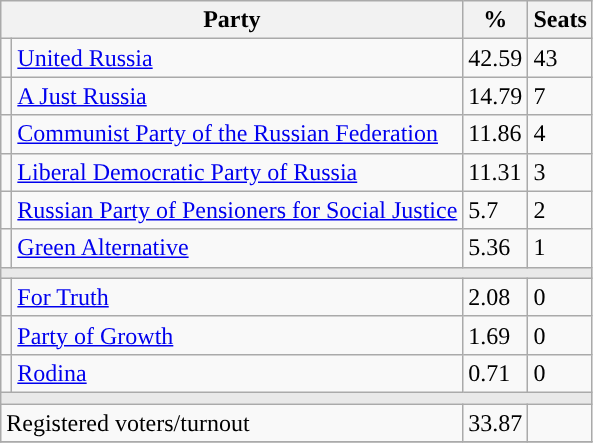<table class="wikitable">
<tr>
<th colspan=2>Party</th>
<th>%</th>
<th>Seats</th>
</tr>
<tr>
<td style="background:"></td>
<td><a href='#'>United Russia</a></td>
<td>42.59</td>
<td>43</td>
</tr>
<tr>
<td style="background:"></td>
<td><a href='#'>A Just Russia</a></td>
<td>14.79</td>
<td>7</td>
</tr>
<tr>
<td style="background:"></td>
<td><a href='#'>Communist Party of the Russian Federation</a></td>
<td>11.86</td>
<td>4</td>
</tr>
<tr>
<td style="background:"></td>
<td><a href='#'>Liberal Democratic Party of Russia</a></td>
<td>11.31</td>
<td>3</td>
</tr>
<tr>
<td style="background:"></td>
<td><a href='#'>Russian Party of Pensioners for Social Justice</a></td>
<td>5.7</td>
<td>2</td>
</tr>
<tr>
<td style="background:"></td>
<td><a href='#'>Green Alternative</a></td>
<td>5.36</td>
<td>1</td>
</tr>
<tr>
<td colspan=4 style="background:#E9E9E9;"></td>
</tr>
<tr>
<td style="background:"></td>
<td><a href='#'>For Truth</a></td>
<td>2.08</td>
<td>0</td>
</tr>
<tr>
<td style="background:"></td>
<td><a href='#'>Party of Growth</a></td>
<td>1.69</td>
<td>0</td>
</tr>
<tr>
<td style="background:"></td>
<td><a href='#'>Rodina</a></td>
<td>0.71</td>
<td>0</td>
</tr>
<tr>
<td colspan=4 style="background:#E9E9E9;"></td>
</tr>
<tr>
<td align=left colspan=2>Registered voters/turnout</td>
<td>33.87</td>
<td></td>
</tr>
<tr>
</tr>
</table>
